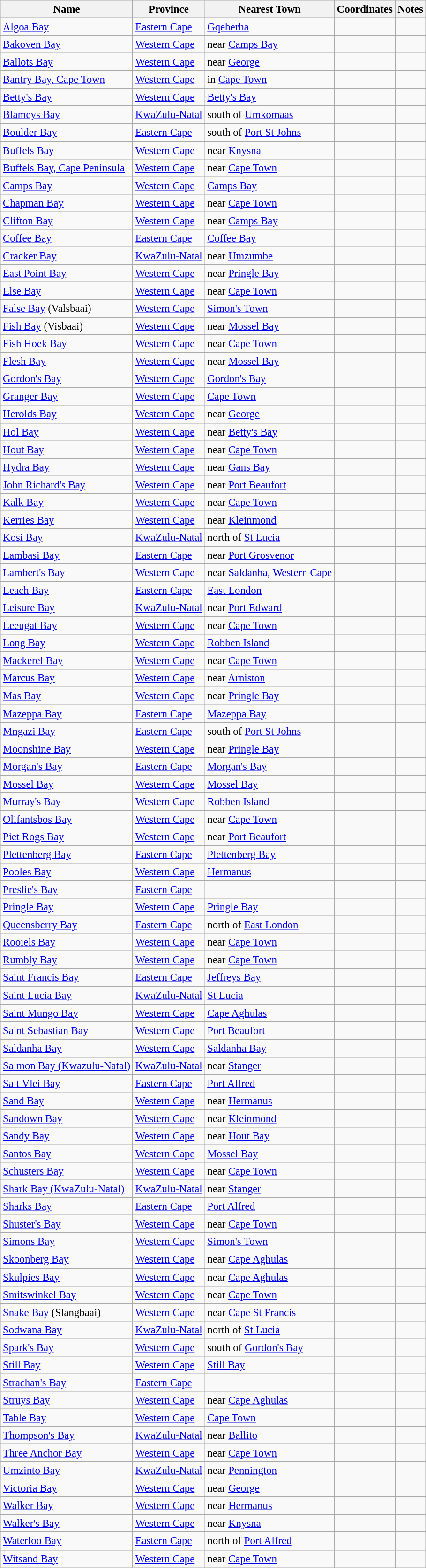<table class="wikitable sortable" style="font-size: 95%;">
<tr>
<th>Name</th>
<th>Province</th>
<th>Nearest Town</th>
<th>Coordinates</th>
<th>Notes</th>
</tr>
<tr>
<td><a href='#'>Algoa Bay</a></td>
<td><a href='#'>Eastern Cape</a></td>
<td><a href='#'>Gqeberha</a></td>
<td></td>
<td></td>
</tr>
<tr>
<td><a href='#'>Bakoven Bay</a></td>
<td><a href='#'>Western Cape</a></td>
<td>near <a href='#'>Camps Bay</a></td>
<td></td>
<td></td>
</tr>
<tr>
<td><a href='#'>Ballots Bay</a></td>
<td><a href='#'>Western Cape</a></td>
<td>near <a href='#'>George</a></td>
<td></td>
<td></td>
</tr>
<tr>
<td><a href='#'>Bantry Bay, Cape Town</a></td>
<td><a href='#'>Western Cape</a></td>
<td>in <a href='#'>Cape Town</a></td>
<td></td>
<td></td>
</tr>
<tr>
<td><a href='#'>Betty's Bay</a></td>
<td><a href='#'>Western Cape</a></td>
<td><a href='#'>Betty's Bay</a></td>
<td></td>
<td></td>
</tr>
<tr>
<td><a href='#'>Blameys Bay</a></td>
<td><a href='#'>KwaZulu-Natal</a></td>
<td>south of <a href='#'>Umkomaas</a></td>
<td></td>
<td></td>
</tr>
<tr>
<td><a href='#'>Boulder Bay</a></td>
<td><a href='#'>Eastern Cape</a></td>
<td>south of <a href='#'>Port St Johns</a></td>
<td></td>
<td></td>
</tr>
<tr>
<td><a href='#'>Buffels Bay</a></td>
<td><a href='#'>Western Cape</a></td>
<td>near <a href='#'>Knysna</a></td>
<td></td>
<td></td>
</tr>
<tr>
<td><a href='#'>Buffels Bay, Cape Peninsula</a></td>
<td><a href='#'>Western Cape</a></td>
<td>near <a href='#'>Cape Town</a></td>
<td></td>
<td></td>
</tr>
<tr>
<td><a href='#'>Camps Bay</a></td>
<td><a href='#'>Western Cape</a></td>
<td><a href='#'>Camps Bay</a></td>
<td></td>
<td></td>
</tr>
<tr>
<td><a href='#'>Chapman Bay</a></td>
<td><a href='#'>Western Cape</a></td>
<td>near <a href='#'>Cape Town</a></td>
<td></td>
<td></td>
</tr>
<tr>
<td><a href='#'>Clifton Bay</a></td>
<td><a href='#'>Western Cape</a></td>
<td>near <a href='#'>Camps Bay</a></td>
<td></td>
<td></td>
</tr>
<tr>
<td><a href='#'>Coffee Bay</a></td>
<td><a href='#'>Eastern Cape</a></td>
<td><a href='#'>Coffee Bay</a></td>
<td></td>
<td></td>
</tr>
<tr>
<td><a href='#'>Cracker Bay</a></td>
<td><a href='#'>KwaZulu-Natal</a></td>
<td>near <a href='#'>Umzumbe</a></td>
<td></td>
<td></td>
</tr>
<tr>
<td><a href='#'>East Point Bay</a></td>
<td><a href='#'>Western Cape</a></td>
<td>near <a href='#'>Pringle Bay</a></td>
<td></td>
<td></td>
</tr>
<tr>
<td><a href='#'>Else Bay</a></td>
<td><a href='#'>Western Cape</a></td>
<td>near <a href='#'>Cape Town</a></td>
<td></td>
<td></td>
</tr>
<tr>
<td><a href='#'>False Bay</a> (Valsbaai)</td>
<td><a href='#'>Western Cape</a></td>
<td><a href='#'>Simon's Town</a></td>
<td></td>
<td></td>
</tr>
<tr>
<td><a href='#'>Fish Bay</a> (Visbaai)</td>
<td><a href='#'>Western Cape</a></td>
<td>near <a href='#'>Mossel Bay</a></td>
<td></td>
<td></td>
</tr>
<tr>
<td><a href='#'>Fish Hoek Bay</a></td>
<td><a href='#'>Western Cape</a></td>
<td>near <a href='#'>Cape Town</a></td>
<td></td>
<td></td>
</tr>
<tr>
<td><a href='#'>Flesh Bay</a></td>
<td><a href='#'>Western Cape</a></td>
<td>near <a href='#'>Mossel Bay</a></td>
<td></td>
<td></td>
</tr>
<tr>
<td><a href='#'>Gordon's Bay</a></td>
<td><a href='#'>Western Cape</a></td>
<td><a href='#'>Gordon's Bay</a></td>
<td></td>
<td></td>
</tr>
<tr>
<td><a href='#'>Granger Bay</a></td>
<td><a href='#'>Western Cape</a></td>
<td><a href='#'>Cape Town</a></td>
<td></td>
<td></td>
</tr>
<tr>
<td><a href='#'>Herolds Bay</a></td>
<td><a href='#'>Western Cape</a></td>
<td>near <a href='#'>George</a></td>
<td></td>
<td></td>
</tr>
<tr>
<td><a href='#'>Hol Bay</a></td>
<td><a href='#'>Western Cape</a></td>
<td>near <a href='#'>Betty's Bay</a></td>
<td></td>
<td></td>
</tr>
<tr>
<td><a href='#'>Hout Bay</a></td>
<td><a href='#'>Western Cape</a></td>
<td>near <a href='#'>Cape Town</a></td>
<td></td>
<td></td>
</tr>
<tr>
<td><a href='#'>Hydra Bay</a></td>
<td><a href='#'>Western Cape</a></td>
<td>near <a href='#'>Gans Bay</a></td>
<td></td>
<td></td>
</tr>
<tr>
<td><a href='#'>John Richard's Bay</a></td>
<td><a href='#'>Western Cape</a></td>
<td>near <a href='#'>Port Beaufort</a></td>
<td></td>
<td></td>
</tr>
<tr>
<td><a href='#'>Kalk Bay</a></td>
<td><a href='#'>Western Cape</a></td>
<td>near <a href='#'>Cape Town</a></td>
<td></td>
<td></td>
</tr>
<tr>
<td><a href='#'>Kerries Bay</a></td>
<td><a href='#'>Western Cape</a></td>
<td>near <a href='#'>Kleinmond</a></td>
<td></td>
<td></td>
</tr>
<tr>
<td><a href='#'>Kosi Bay</a></td>
<td><a href='#'>KwaZulu-Natal</a></td>
<td>north of <a href='#'>St Lucia</a></td>
<td></td>
<td></td>
</tr>
<tr>
<td><a href='#'>Lambasi Bay</a></td>
<td><a href='#'>Eastern Cape</a></td>
<td>near <a href='#'>Port Grosvenor</a></td>
<td></td>
<td></td>
</tr>
<tr>
<td><a href='#'>Lambert's Bay</a></td>
<td><a href='#'>Western Cape</a></td>
<td>near <a href='#'>Saldanha, Western Cape</a></td>
<td></td>
<td></td>
</tr>
<tr>
<td><a href='#'>Leach Bay</a></td>
<td><a href='#'>Eastern Cape</a></td>
<td><a href='#'>East London</a></td>
<td></td>
<td></td>
</tr>
<tr>
<td><a href='#'>Leisure Bay</a></td>
<td><a href='#'>KwaZulu-Natal</a></td>
<td>near <a href='#'>Port Edward</a></td>
<td></td>
<td></td>
</tr>
<tr>
<td><a href='#'>Leeugat Bay</a></td>
<td><a href='#'>Western Cape</a></td>
<td>near <a href='#'>Cape Town</a></td>
<td></td>
<td></td>
</tr>
<tr>
<td><a href='#'>Long Bay</a></td>
<td><a href='#'>Western Cape</a></td>
<td><a href='#'>Robben Island</a></td>
<td></td>
<td></td>
</tr>
<tr>
<td><a href='#'>Mackerel Bay</a></td>
<td><a href='#'>Western Cape</a></td>
<td>near <a href='#'>Cape Town</a></td>
<td></td>
<td></td>
</tr>
<tr>
<td><a href='#'>Marcus Bay</a></td>
<td><a href='#'>Western Cape</a></td>
<td>near <a href='#'>Arniston</a></td>
<td></td>
<td></td>
</tr>
<tr>
<td><a href='#'>Mas Bay</a></td>
<td><a href='#'>Western Cape</a></td>
<td>near <a href='#'>Pringle Bay</a></td>
<td></td>
<td></td>
</tr>
<tr>
<td><a href='#'>Mazeppa Bay</a></td>
<td><a href='#'>Eastern Cape</a></td>
<td><a href='#'>Mazeppa Bay</a></td>
<td></td>
<td></td>
</tr>
<tr>
<td><a href='#'>Mngazi Bay</a></td>
<td><a href='#'>Eastern Cape</a></td>
<td>south of <a href='#'>Port St Johns</a></td>
<td></td>
<td></td>
</tr>
<tr>
<td><a href='#'>Moonshine Bay</a></td>
<td><a href='#'>Western Cape</a></td>
<td>near <a href='#'>Pringle Bay</a></td>
<td></td>
<td></td>
</tr>
<tr>
<td><a href='#'>Morgan's Bay</a></td>
<td><a href='#'>Eastern Cape</a></td>
<td><a href='#'>Morgan's Bay</a></td>
<td></td>
<td></td>
</tr>
<tr>
<td><a href='#'>Mossel Bay</a></td>
<td><a href='#'>Western Cape</a></td>
<td><a href='#'>Mossel Bay</a></td>
<td></td>
<td></td>
</tr>
<tr>
<td><a href='#'>Murray's Bay</a></td>
<td><a href='#'>Western Cape</a></td>
<td><a href='#'>Robben Island</a></td>
<td></td>
<td></td>
</tr>
<tr>
<td><a href='#'>Olifantsbos Bay</a></td>
<td><a href='#'>Western Cape</a></td>
<td>near <a href='#'>Cape Town</a></td>
<td></td>
<td></td>
</tr>
<tr>
<td><a href='#'>Piet Rogs Bay</a></td>
<td><a href='#'>Western Cape</a></td>
<td>near <a href='#'>Port Beaufort</a></td>
<td></td>
<td></td>
</tr>
<tr>
<td><a href='#'>Plettenberg Bay</a></td>
<td><a href='#'>Eastern Cape</a></td>
<td><a href='#'>Plettenberg Bay</a></td>
<td></td>
<td></td>
</tr>
<tr>
<td><a href='#'>Pooles Bay</a></td>
<td><a href='#'>Western Cape</a></td>
<td><a href='#'>Hermanus</a></td>
<td></td>
<td></td>
</tr>
<tr>
<td><a href='#'>Preslie's Bay</a></td>
<td><a href='#'>Eastern Cape</a></td>
<td></td>
<td></td>
<td></td>
</tr>
<tr>
<td><a href='#'>Pringle Bay</a></td>
<td><a href='#'>Western Cape</a></td>
<td><a href='#'>Pringle Bay</a></td>
<td></td>
<td></td>
</tr>
<tr>
<td><a href='#'>Queensberry Bay</a></td>
<td><a href='#'>Eastern Cape</a></td>
<td>north of <a href='#'>East London</a></td>
<td></td>
<td></td>
</tr>
<tr>
<td><a href='#'>Rooiels Bay</a></td>
<td><a href='#'>Western Cape</a></td>
<td>near <a href='#'>Cape Town</a></td>
<td></td>
<td></td>
</tr>
<tr>
<td><a href='#'>Rumbly Bay</a></td>
<td><a href='#'>Western Cape</a></td>
<td>near <a href='#'>Cape Town</a></td>
<td></td>
<td></td>
</tr>
<tr>
<td><a href='#'>Saint Francis Bay</a></td>
<td><a href='#'>Eastern Cape</a></td>
<td><a href='#'>Jeffreys Bay</a></td>
<td></td>
<td></td>
</tr>
<tr>
<td><a href='#'>Saint Lucia Bay</a></td>
<td><a href='#'>KwaZulu-Natal</a></td>
<td><a href='#'>St Lucia</a></td>
<td></td>
<td></td>
</tr>
<tr>
<td><a href='#'>Saint Mungo Bay</a></td>
<td><a href='#'>Western Cape</a></td>
<td><a href='#'>Cape Aghulas</a></td>
<td></td>
<td></td>
</tr>
<tr>
<td><a href='#'>Saint Sebastian Bay</a></td>
<td><a href='#'>Western Cape</a></td>
<td><a href='#'>Port Beaufort</a></td>
<td></td>
<td></td>
</tr>
<tr>
<td><a href='#'>Saldanha Bay</a></td>
<td><a href='#'>Western Cape</a></td>
<td><a href='#'>Saldanha Bay</a></td>
<td></td>
<td></td>
</tr>
<tr>
<td><a href='#'>Salmon Bay (Kwazulu-Natal)</a></td>
<td><a href='#'>KwaZulu-Natal</a></td>
<td>near <a href='#'>Stanger</a></td>
<td></td>
<td></td>
</tr>
<tr>
<td><a href='#'>Salt Vlei Bay</a></td>
<td><a href='#'>Eastern Cape</a></td>
<td><a href='#'>Port Alfred</a></td>
<td></td>
<td></td>
</tr>
<tr>
<td><a href='#'>Sand Bay</a></td>
<td><a href='#'>Western Cape</a></td>
<td>near <a href='#'>Hermanus</a></td>
<td></td>
<td></td>
</tr>
<tr>
<td><a href='#'>Sandown Bay</a></td>
<td><a href='#'>Western Cape</a></td>
<td>near <a href='#'>Kleinmond</a></td>
<td></td>
<td></td>
</tr>
<tr>
<td><a href='#'>Sandy Bay</a></td>
<td><a href='#'>Western Cape</a></td>
<td>near <a href='#'>Hout Bay</a></td>
<td></td>
<td></td>
</tr>
<tr>
<td><a href='#'>Santos Bay</a></td>
<td><a href='#'>Western Cape</a></td>
<td><a href='#'>Mossel Bay</a></td>
<td></td>
<td></td>
</tr>
<tr>
<td><a href='#'>Schusters Bay</a></td>
<td><a href='#'>Western Cape</a></td>
<td>near <a href='#'>Cape Town</a></td>
<td></td>
<td></td>
</tr>
<tr>
<td><a href='#'>Shark Bay (KwaZulu-Natal)</a></td>
<td><a href='#'>KwaZulu-Natal</a></td>
<td>near <a href='#'>Stanger</a></td>
<td></td>
<td></td>
</tr>
<tr>
<td><a href='#'>Sharks Bay</a></td>
<td><a href='#'>Eastern Cape</a></td>
<td><a href='#'>Port Alfred</a></td>
<td></td>
<td></td>
</tr>
<tr>
<td><a href='#'>Shuster's Bay</a></td>
<td><a href='#'>Western Cape</a></td>
<td>near <a href='#'>Cape Town</a></td>
<td></td>
<td></td>
</tr>
<tr>
<td><a href='#'>Simons Bay</a></td>
<td><a href='#'>Western Cape</a></td>
<td><a href='#'>Simon's Town</a></td>
<td></td>
<td></td>
</tr>
<tr>
<td><a href='#'>Skoonberg Bay</a></td>
<td><a href='#'>Western Cape</a></td>
<td>near <a href='#'>Cape Aghulas</a></td>
<td></td>
<td></td>
</tr>
<tr>
<td><a href='#'>Skulpies Bay</a></td>
<td><a href='#'>Western Cape</a></td>
<td>near <a href='#'>Cape Aghulas</a></td>
<td></td>
<td></td>
</tr>
<tr>
<td><a href='#'>Smitswinkel Bay</a></td>
<td><a href='#'>Western Cape</a></td>
<td>near <a href='#'>Cape Town</a></td>
<td></td>
<td></td>
</tr>
<tr>
<td><a href='#'>Snake Bay</a> (Slangbaai)</td>
<td><a href='#'>Western Cape</a></td>
<td>near <a href='#'>Cape St Francis</a></td>
<td></td>
<td></td>
</tr>
<tr>
<td><a href='#'>Sodwana Bay</a></td>
<td><a href='#'>KwaZulu-Natal</a></td>
<td>north of <a href='#'>St Lucia</a></td>
<td></td>
<td></td>
</tr>
<tr>
<td><a href='#'>Spark's Bay</a></td>
<td><a href='#'>Western Cape</a></td>
<td>south of <a href='#'>Gordon's Bay</a></td>
<td></td>
<td></td>
</tr>
<tr>
<td><a href='#'>Still Bay</a></td>
<td><a href='#'>Western Cape</a></td>
<td><a href='#'>Still Bay</a></td>
<td></td>
<td></td>
</tr>
<tr>
<td><a href='#'>Strachan's Bay</a></td>
<td><a href='#'>Eastern Cape</a></td>
<td></td>
<td></td>
<td></td>
</tr>
<tr>
<td><a href='#'>Struys Bay</a></td>
<td><a href='#'>Western Cape</a></td>
<td>near <a href='#'>Cape Aghulas</a></td>
<td></td>
<td></td>
</tr>
<tr>
<td><a href='#'>Table Bay</a></td>
<td><a href='#'>Western Cape</a></td>
<td><a href='#'>Cape Town</a></td>
<td></td>
<td></td>
</tr>
<tr>
<td><a href='#'>Thompson's Bay</a></td>
<td><a href='#'>KwaZulu-Natal</a></td>
<td>near <a href='#'>Ballito</a></td>
<td></td>
<td></td>
</tr>
<tr>
<td><a href='#'>Three Anchor Bay</a></td>
<td><a href='#'>Western Cape</a></td>
<td>near <a href='#'>Cape Town</a></td>
<td></td>
<td></td>
</tr>
<tr>
<td><a href='#'>Umzinto Bay</a></td>
<td><a href='#'>KwaZulu-Natal</a></td>
<td>near <a href='#'>Pennington</a></td>
<td></td>
<td></td>
</tr>
<tr>
<td><a href='#'>Victoria Bay</a></td>
<td><a href='#'>Western Cape</a></td>
<td>near <a href='#'>George</a></td>
<td></td>
<td></td>
</tr>
<tr>
<td><a href='#'>Walker Bay</a></td>
<td><a href='#'>Western Cape</a></td>
<td>near <a href='#'>Hermanus</a></td>
<td></td>
<td></td>
</tr>
<tr>
<td><a href='#'>Walker's Bay</a></td>
<td><a href='#'>Western Cape</a></td>
<td>near <a href='#'>Knysna</a></td>
<td></td>
<td></td>
</tr>
<tr>
<td><a href='#'>Waterloo Bay</a></td>
<td><a href='#'>Eastern Cape</a></td>
<td>north of <a href='#'>Port Alfred</a></td>
<td></td>
<td></td>
</tr>
<tr>
<td><a href='#'>Witsand Bay</a></td>
<td><a href='#'>Western Cape</a></td>
<td>near <a href='#'>Cape Town</a></td>
<td></td>
<td></td>
</tr>
</table>
